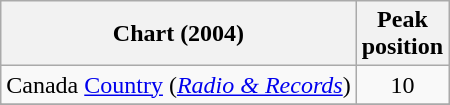<table class="wikitable sortable">
<tr>
<th>Chart (2004)</th>
<th align="center">Peak<br>position</th>
</tr>
<tr>
<td align="left">Canada <a href='#'>Country</a> (<em><a href='#'>Radio & Records</a></em>)</td>
<td align="center">10</td>
</tr>
<tr>
</tr>
<tr>
</tr>
</table>
